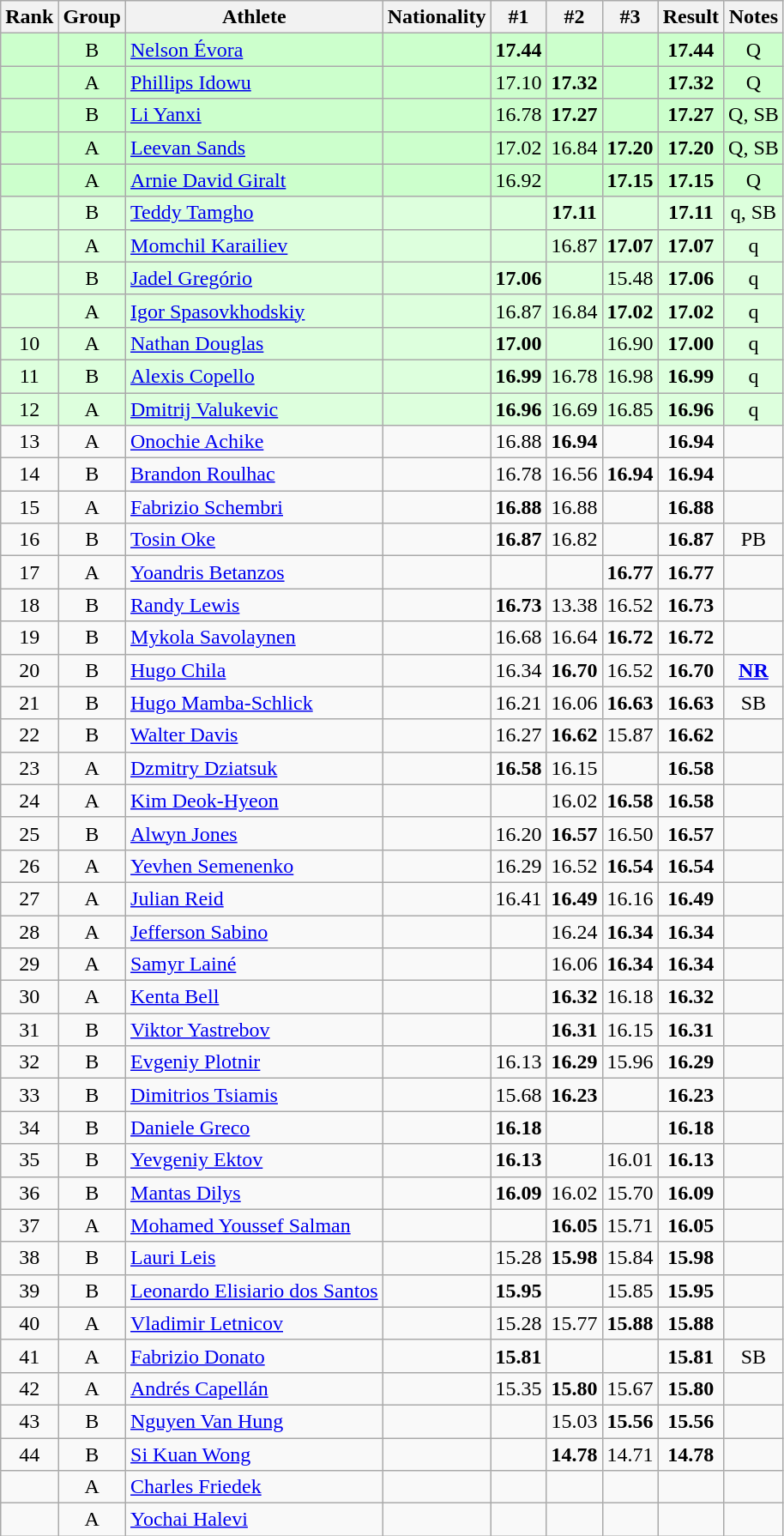<table class="wikitable sortable" style="text-align:center">
<tr>
<th>Rank</th>
<th>Group</th>
<th>Athlete</th>
<th>Nationality</th>
<th>#1</th>
<th>#2</th>
<th>#3</th>
<th>Result</th>
<th>Notes</th>
</tr>
<tr bgcolor=ccffcc>
<td></td>
<td>B</td>
<td align=left><a href='#'>Nelson Évora</a></td>
<td align=left></td>
<td><strong>17.44</strong></td>
<td></td>
<td></td>
<td><strong>17.44</strong></td>
<td>Q</td>
</tr>
<tr bgcolor=ccffcc>
<td></td>
<td>A</td>
<td align=left><a href='#'>Phillips Idowu</a></td>
<td align=left></td>
<td>17.10</td>
<td><strong>17.32</strong></td>
<td></td>
<td><strong>17.32</strong></td>
<td>Q</td>
</tr>
<tr bgcolor=ccffcc>
<td></td>
<td>B</td>
<td align=left><a href='#'>Li Yanxi</a></td>
<td align=left></td>
<td>16.78</td>
<td><strong>17.27</strong></td>
<td></td>
<td><strong>17.27</strong></td>
<td>Q, SB</td>
</tr>
<tr bgcolor=ccffcc>
<td></td>
<td>A</td>
<td align=left><a href='#'>Leevan Sands</a></td>
<td align=left></td>
<td>17.02</td>
<td>16.84</td>
<td><strong>17.20</strong></td>
<td><strong>17.20</strong></td>
<td>Q, SB</td>
</tr>
<tr bgcolor=ccffcc>
<td></td>
<td>A</td>
<td align=left><a href='#'>Arnie David Giralt</a></td>
<td align=left></td>
<td>16.92</td>
<td></td>
<td><strong>17.15</strong></td>
<td><strong>17.15</strong></td>
<td>Q</td>
</tr>
<tr bgcolor=ddffdd>
<td></td>
<td>B</td>
<td align=left><a href='#'>Teddy Tamgho</a></td>
<td align=left></td>
<td></td>
<td><strong>17.11</strong></td>
<td></td>
<td><strong>17.11</strong></td>
<td>q, SB</td>
</tr>
<tr bgcolor=ddffdd>
<td></td>
<td>A</td>
<td align=left><a href='#'>Momchil Karailiev</a></td>
<td align=left></td>
<td></td>
<td>16.87</td>
<td><strong>17.07</strong></td>
<td><strong>17.07</strong></td>
<td>q</td>
</tr>
<tr bgcolor=ddffdd>
<td></td>
<td>B</td>
<td align=left><a href='#'>Jadel Gregório</a></td>
<td align=left></td>
<td><strong>17.06</strong></td>
<td></td>
<td>15.48</td>
<td><strong>17.06</strong></td>
<td>q</td>
</tr>
<tr bgcolor=ddffdd>
<td></td>
<td>A</td>
<td align=left><a href='#'>Igor Spasovkhodskiy</a></td>
<td align=left></td>
<td>16.87</td>
<td>16.84</td>
<td><strong>17.02</strong></td>
<td><strong>17.02</strong></td>
<td>q</td>
</tr>
<tr bgcolor=ddffdd>
<td>10</td>
<td>A</td>
<td align=left><a href='#'>Nathan Douglas</a></td>
<td align=left></td>
<td><strong>17.00</strong></td>
<td></td>
<td>16.90</td>
<td><strong>17.00</strong></td>
<td>q</td>
</tr>
<tr bgcolor=ddffdd>
<td>11</td>
<td>B</td>
<td align=left><a href='#'>Alexis Copello</a></td>
<td align=left></td>
<td><strong>16.99</strong></td>
<td>16.78</td>
<td>16.98</td>
<td><strong>16.99</strong></td>
<td>q</td>
</tr>
<tr bgcolor=ddffdd>
<td>12</td>
<td>A</td>
<td align=left><a href='#'>Dmitrij Valukevic</a></td>
<td align=left></td>
<td><strong>16.96</strong></td>
<td>16.69</td>
<td>16.85</td>
<td><strong>16.96</strong></td>
<td>q</td>
</tr>
<tr>
<td>13</td>
<td>A</td>
<td align=left><a href='#'>Onochie Achike</a></td>
<td align=left></td>
<td>16.88</td>
<td><strong>16.94</strong></td>
<td></td>
<td><strong>16.94</strong></td>
<td></td>
</tr>
<tr>
<td>14</td>
<td>B</td>
<td align=left><a href='#'>Brandon Roulhac</a></td>
<td align=left></td>
<td>16.78</td>
<td>16.56</td>
<td><strong>16.94</strong></td>
<td><strong>16.94</strong></td>
<td></td>
</tr>
<tr>
<td>15</td>
<td>A</td>
<td align=left><a href='#'>Fabrizio Schembri</a></td>
<td align=left></td>
<td><strong>16.88</strong></td>
<td>16.88</td>
<td></td>
<td><strong>16.88</strong></td>
<td></td>
</tr>
<tr>
<td>16</td>
<td>B</td>
<td align=left><a href='#'>Tosin Oke</a></td>
<td align=left></td>
<td><strong>16.87</strong></td>
<td>16.82</td>
<td></td>
<td><strong>16.87</strong></td>
<td>PB</td>
</tr>
<tr>
<td>17</td>
<td>A</td>
<td align=left><a href='#'>Yoandris Betanzos</a></td>
<td align=left></td>
<td></td>
<td></td>
<td><strong>16.77</strong></td>
<td><strong>16.77</strong></td>
<td></td>
</tr>
<tr>
<td>18</td>
<td>B</td>
<td align=left><a href='#'>Randy Lewis</a></td>
<td align=left></td>
<td><strong>16.73</strong></td>
<td>13.38</td>
<td>16.52</td>
<td><strong>16.73</strong></td>
<td></td>
</tr>
<tr>
<td>19</td>
<td>B</td>
<td align=left><a href='#'>Mykola Savolaynen</a></td>
<td align=left></td>
<td>16.68</td>
<td>16.64</td>
<td><strong>16.72</strong></td>
<td><strong>16.72</strong></td>
<td></td>
</tr>
<tr>
<td>20</td>
<td>B</td>
<td align=left><a href='#'>Hugo Chila</a></td>
<td align=left></td>
<td>16.34</td>
<td><strong>16.70</strong></td>
<td>16.52</td>
<td><strong>16.70</strong></td>
<td><strong><a href='#'>NR</a></strong></td>
</tr>
<tr>
<td>21</td>
<td>B</td>
<td align=left><a href='#'>Hugo Mamba-Schlick</a></td>
<td align=left></td>
<td>16.21</td>
<td>16.06</td>
<td><strong>16.63</strong></td>
<td><strong>16.63</strong></td>
<td>SB</td>
</tr>
<tr>
<td>22</td>
<td>B</td>
<td align=left><a href='#'>Walter Davis</a></td>
<td align=left></td>
<td>16.27</td>
<td><strong>16.62</strong></td>
<td>15.87</td>
<td><strong>16.62</strong></td>
<td></td>
</tr>
<tr>
<td>23</td>
<td>A</td>
<td align=left><a href='#'>Dzmitry Dziatsuk</a></td>
<td align=left></td>
<td><strong>16.58</strong></td>
<td>16.15</td>
<td></td>
<td><strong>16.58</strong></td>
<td></td>
</tr>
<tr>
<td>24</td>
<td>A</td>
<td align=left><a href='#'>Kim Deok-Hyeon</a></td>
<td align=left></td>
<td></td>
<td>16.02</td>
<td><strong>16.58</strong></td>
<td><strong>16.58</strong></td>
<td></td>
</tr>
<tr>
<td>25</td>
<td>B</td>
<td align=left><a href='#'>Alwyn Jones</a></td>
<td align=left></td>
<td>16.20</td>
<td><strong>16.57</strong></td>
<td>16.50</td>
<td><strong>16.57</strong></td>
<td></td>
</tr>
<tr>
<td>26</td>
<td>A</td>
<td align=left><a href='#'>Yevhen Semenenko</a></td>
<td align=left></td>
<td>16.29</td>
<td>16.52</td>
<td><strong>16.54</strong></td>
<td><strong>16.54</strong></td>
<td></td>
</tr>
<tr>
<td>27</td>
<td>A</td>
<td align=left><a href='#'>Julian Reid</a></td>
<td align=left></td>
<td>16.41</td>
<td><strong>16.49</strong></td>
<td>16.16</td>
<td><strong>16.49</strong></td>
<td></td>
</tr>
<tr>
<td>28</td>
<td>A</td>
<td align=left><a href='#'>Jefferson Sabino</a></td>
<td align=left></td>
<td></td>
<td>16.24</td>
<td><strong>16.34</strong></td>
<td><strong>16.34</strong></td>
<td></td>
</tr>
<tr>
<td>29</td>
<td>A</td>
<td align=left><a href='#'>Samyr Lainé</a></td>
<td align=left></td>
<td></td>
<td>16.06</td>
<td><strong>16.34</strong></td>
<td><strong>16.34</strong></td>
<td></td>
</tr>
<tr>
<td>30</td>
<td>A</td>
<td align=left><a href='#'>Kenta Bell</a></td>
<td align=left></td>
<td></td>
<td><strong>16.32</strong></td>
<td>16.18</td>
<td><strong>16.32</strong></td>
<td></td>
</tr>
<tr>
<td>31</td>
<td>B</td>
<td align=left><a href='#'>Viktor Yastrebov</a></td>
<td align=left></td>
<td></td>
<td><strong>16.31</strong></td>
<td>16.15</td>
<td><strong>16.31</strong></td>
<td></td>
</tr>
<tr>
<td>32</td>
<td>B</td>
<td align=left><a href='#'>Evgeniy Plotnir</a></td>
<td align=left></td>
<td>16.13</td>
<td><strong>16.29</strong></td>
<td>15.96</td>
<td><strong>16.29</strong></td>
<td></td>
</tr>
<tr>
<td>33</td>
<td>B</td>
<td align=left><a href='#'>Dimitrios Tsiamis</a></td>
<td align=left></td>
<td>15.68</td>
<td><strong>16.23</strong></td>
<td></td>
<td><strong>16.23</strong></td>
<td></td>
</tr>
<tr>
<td>34</td>
<td>B</td>
<td align=left><a href='#'>Daniele Greco</a></td>
<td align=left></td>
<td><strong>16.18</strong></td>
<td></td>
<td></td>
<td><strong>16.18</strong></td>
<td></td>
</tr>
<tr>
<td>35</td>
<td>B</td>
<td align=left><a href='#'>Yevgeniy Ektov</a></td>
<td align=left></td>
<td><strong>16.13</strong></td>
<td></td>
<td>16.01</td>
<td><strong>16.13</strong></td>
<td></td>
</tr>
<tr>
<td>36</td>
<td>B</td>
<td align=left><a href='#'>Mantas Dilys</a></td>
<td align=left></td>
<td><strong>16.09</strong></td>
<td>16.02</td>
<td>15.70</td>
<td><strong>16.09</strong></td>
<td></td>
</tr>
<tr>
<td>37</td>
<td>A</td>
<td align=left><a href='#'>Mohamed Youssef Salman</a></td>
<td align=left></td>
<td></td>
<td><strong>16.05</strong></td>
<td>15.71</td>
<td><strong>16.05</strong></td>
<td></td>
</tr>
<tr>
<td>38</td>
<td>B</td>
<td align=left><a href='#'>Lauri Leis</a></td>
<td align=left></td>
<td>15.28</td>
<td><strong>15.98</strong></td>
<td>15.84</td>
<td><strong>15.98</strong></td>
<td></td>
</tr>
<tr>
<td>39</td>
<td>B</td>
<td align=left><a href='#'>Leonardo Elisiario dos Santos</a></td>
<td align=left></td>
<td><strong>15.95</strong></td>
<td></td>
<td>15.85</td>
<td><strong>15.95</strong></td>
<td></td>
</tr>
<tr>
<td>40</td>
<td>A</td>
<td align=left><a href='#'>Vladimir Letnicov</a></td>
<td align=left></td>
<td>15.28</td>
<td>15.77</td>
<td><strong>15.88</strong></td>
<td><strong>15.88</strong></td>
<td></td>
</tr>
<tr>
<td>41</td>
<td>A</td>
<td align=left><a href='#'>Fabrizio Donato</a></td>
<td align=left></td>
<td><strong>15.81</strong></td>
<td></td>
<td></td>
<td><strong>15.81</strong></td>
<td>SB</td>
</tr>
<tr>
<td>42</td>
<td>A</td>
<td align=left><a href='#'>Andrés Capellán</a></td>
<td align=left></td>
<td>15.35</td>
<td><strong>15.80</strong></td>
<td>15.67</td>
<td><strong>15.80</strong></td>
<td></td>
</tr>
<tr>
<td>43</td>
<td>B</td>
<td align=left><a href='#'>Nguyen Van Hung</a></td>
<td align=left></td>
<td></td>
<td>15.03</td>
<td><strong>15.56</strong></td>
<td><strong>15.56</strong></td>
<td></td>
</tr>
<tr>
<td>44</td>
<td>B</td>
<td align=left><a href='#'>Si Kuan Wong</a></td>
<td align=left></td>
<td></td>
<td><strong>14.78</strong></td>
<td>14.71</td>
<td><strong>14.78</strong></td>
<td></td>
</tr>
<tr>
<td></td>
<td>A</td>
<td align=left><a href='#'>Charles Friedek</a></td>
<td align=left></td>
<td></td>
<td></td>
<td></td>
<td><strong></strong></td>
<td></td>
</tr>
<tr>
<td></td>
<td>A</td>
<td align=left><a href='#'>Yochai Halevi</a></td>
<td align=left></td>
<td></td>
<td></td>
<td></td>
<td><strong></strong></td>
<td></td>
</tr>
</table>
